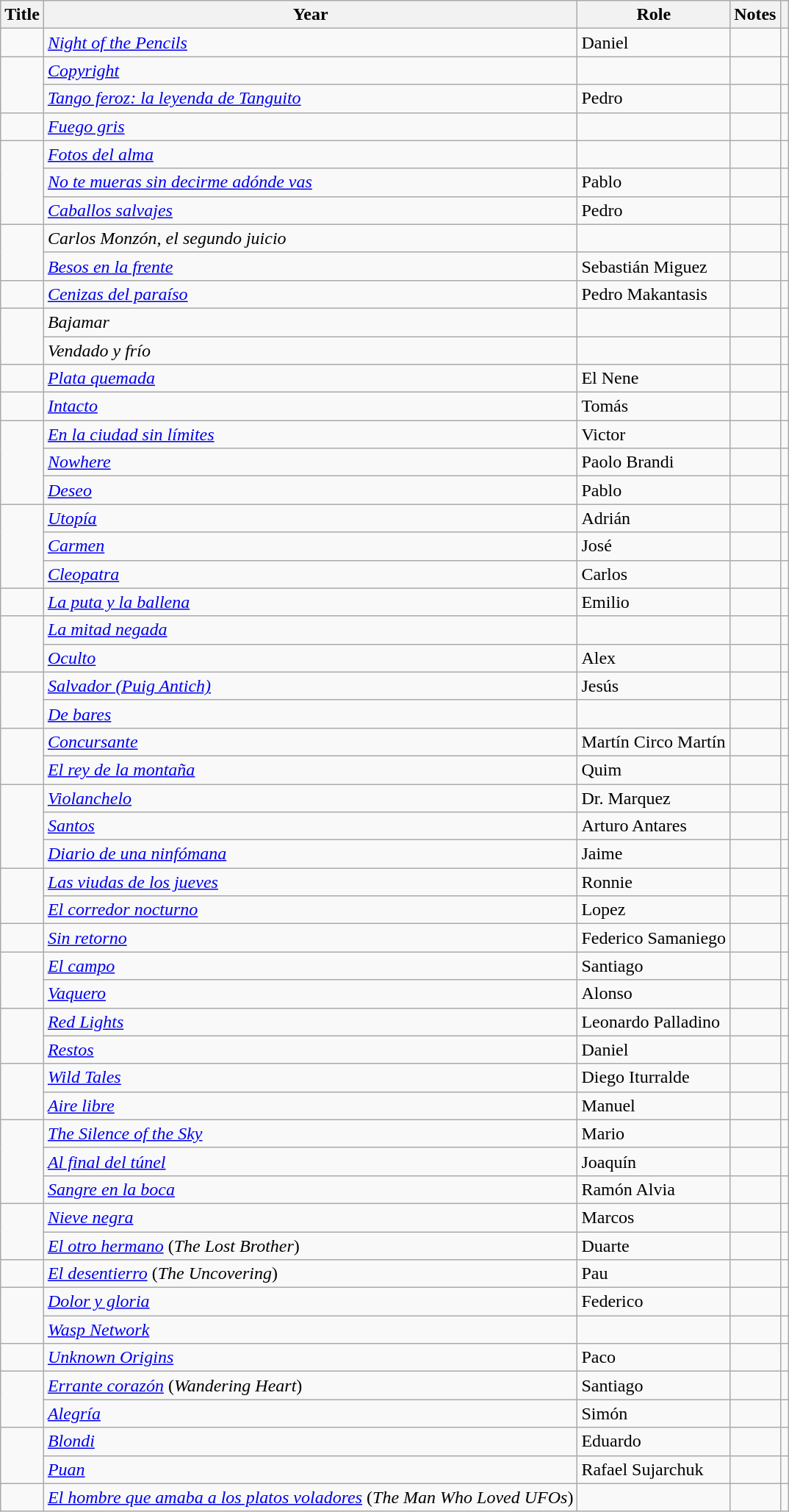<table class="wikitable sortable">
<tr>
<th>Title</th>
<th>Year</th>
<th>Role</th>
<th>Notes</th>
<th></th>
</tr>
<tr>
<td></td>
<td><em><a href='#'>Night of the Pencils</a></em></td>
<td>Daniel</td>
<td></td>
<td></td>
</tr>
<tr>
<td rowspan = "2"></td>
<td><em><a href='#'>Copyright</a></em></td>
<td></td>
<td></td>
<td></td>
</tr>
<tr>
<td><em><a href='#'>Tango feroz: la leyenda de Tanguito</a></em></td>
<td>Pedro</td>
<td></td>
<td></td>
</tr>
<tr>
<td></td>
<td><em><a href='#'>Fuego gris</a></em></td>
<td></td>
<td></td>
<td></td>
</tr>
<tr>
<td rowspan = "3"></td>
<td><em><a href='#'>Fotos del alma</a></em></td>
<td></td>
<td></td>
<td></td>
</tr>
<tr>
<td><em><a href='#'>No te mueras sin decirme adónde vas</a></em></td>
<td>Pablo</td>
<td></td>
<td></td>
</tr>
<tr>
<td><em><a href='#'>Caballos salvajes</a></em></td>
<td>Pedro</td>
<td></td>
<td></td>
</tr>
<tr>
<td rowspan = "2"></td>
<td><em>Carlos Monzón, el segundo juicio</em></td>
<td></td>
<td></td>
<td></td>
</tr>
<tr>
<td><em><a href='#'>Besos en la frente</a></em></td>
<td>Sebastián Miguez</td>
<td></td>
<td></td>
</tr>
<tr>
<td></td>
<td><em><a href='#'>Cenizas del paraíso</a></em></td>
<td>Pedro Makantasis</td>
<td></td>
<td></td>
</tr>
<tr>
<td rowspan = "2"></td>
<td><em>Bajamar</em></td>
<td></td>
<td></td>
<td></td>
</tr>
<tr>
<td><em>Vendado y frío</em></td>
<td></td>
<td></td>
<td></td>
</tr>
<tr>
<td></td>
<td><em><a href='#'>Plata quemada</a></em></td>
<td>El Nene</td>
<td></td>
<td></td>
</tr>
<tr>
<td></td>
<td><em><a href='#'>Intacto</a></em></td>
<td>Tomás</td>
<td></td>
<td></td>
</tr>
<tr>
<td rowspan = "3"></td>
<td><em><a href='#'>En la ciudad sin límites</a></em></td>
<td>Victor</td>
<td></td>
<td></td>
</tr>
<tr>
<td><em><a href='#'>Nowhere</a></em></td>
<td>Paolo Brandi</td>
<td></td>
<td></td>
</tr>
<tr>
<td><em><a href='#'>Deseo</a></em></td>
<td>Pablo</td>
<td></td>
<td></td>
</tr>
<tr>
<td rowspan = "3"></td>
<td><em><a href='#'>Utopía</a></em></td>
<td>Adrián</td>
<td></td>
<td></td>
</tr>
<tr>
<td><em><a href='#'>Carmen</a></em></td>
<td>José</td>
<td></td>
<td></td>
</tr>
<tr>
<td><em><a href='#'>Cleopatra</a></em></td>
<td>Carlos</td>
<td></td>
<td></td>
</tr>
<tr>
<td></td>
<td><em><a href='#'>La puta y la ballena</a></em></td>
<td>Emilio</td>
<td></td>
<td></td>
</tr>
<tr>
<td rowspan = "2"></td>
<td><em><a href='#'>La mitad negada</a></em></td>
<td></td>
<td></td>
<td></td>
</tr>
<tr>
<td><em><a href='#'>Oculto</a></em></td>
<td>Alex</td>
<td></td>
<td></td>
</tr>
<tr>
<td rowspan = "2"></td>
<td><em><a href='#'>Salvador (Puig Antich)</a></em></td>
<td>Jesús</td>
<td></td>
<td></td>
</tr>
<tr>
<td><em><a href='#'>De bares</a></em></td>
<td></td>
<td></td>
<td></td>
</tr>
<tr>
<td rowspan = "2"></td>
<td><em><a href='#'>Concursante</a></em></td>
<td>Martín Circo Martín</td>
<td></td>
<td></td>
</tr>
<tr>
<td><em><a href='#'>El rey de la montaña</a></em></td>
<td>Quim</td>
<td></td>
<td></td>
</tr>
<tr>
<td rowspan = "3"></td>
<td><em><a href='#'>Violanchelo</a></em></td>
<td>Dr. Marquez</td>
<td></td>
<td></td>
</tr>
<tr>
<td><em><a href='#'>Santos</a></em></td>
<td>Arturo Antares</td>
<td></td>
<td></td>
</tr>
<tr>
<td><em><a href='#'>Diario de una ninfómana</a></em></td>
<td>Jaime</td>
<td></td>
<td></td>
</tr>
<tr>
<td rowspan = "2"></td>
<td><em><a href='#'>Las viudas de los jueves</a></em></td>
<td>Ronnie</td>
<td></td>
<td></td>
</tr>
<tr>
<td><em><a href='#'>El corredor nocturno</a></em></td>
<td>Lopez</td>
<td></td>
<td></td>
</tr>
<tr>
<td></td>
<td><em><a href='#'>Sin retorno</a></em></td>
<td>Federico Samaniego</td>
<td></td>
<td></td>
</tr>
<tr>
<td rowspan = "2"></td>
<td><em><a href='#'>El campo</a></em></td>
<td>Santiago</td>
<td></td>
<td></td>
</tr>
<tr>
<td><em><a href='#'>Vaquero</a></em></td>
<td>Alonso</td>
<td></td>
<td></td>
</tr>
<tr>
<td rowspan = "2"></td>
<td><em><a href='#'>Red Lights</a></em></td>
<td>Leonardo Palladino</td>
<td></td>
<td></td>
</tr>
<tr>
<td><em><a href='#'>Restos</a></em></td>
<td>Daniel</td>
<td></td>
<td></td>
</tr>
<tr>
<td rowspan = "2"></td>
<td><em><a href='#'>Wild Tales</a></em></td>
<td>Diego Iturralde</td>
<td></td>
<td></td>
</tr>
<tr>
<td><em><a href='#'>Aire libre</a></em></td>
<td>Manuel</td>
<td></td>
<td></td>
</tr>
<tr>
<td rowspan = "3"></td>
<td><em> <a href='#'>The Silence of the Sky</a> </em></td>
<td>Mario</td>
<td></td>
<td></td>
</tr>
<tr>
<td><em><a href='#'>Al final del túnel</a></em></td>
<td>Joaquín</td>
<td></td>
<td></td>
</tr>
<tr>
<td><em><a href='#'>Sangre en la boca</a></em></td>
<td>Ramón Alvia</td>
<td></td>
<td></td>
</tr>
<tr>
<td rowspan = "2"></td>
<td><em><a href='#'>Nieve negra</a></em></td>
<td>Marcos</td>
<td></td>
<td></td>
</tr>
<tr>
<td><em><a href='#'>El otro hermano</a></em> (<em>The Lost Brother</em>)</td>
<td>Duarte</td>
<td></td>
<td></td>
</tr>
<tr>
<td></td>
<td><em><a href='#'>El desentierro</a></em> (<em>The Uncovering</em>)</td>
<td>Pau</td>
<td></td>
<td></td>
</tr>
<tr>
<td rowspan = "2"></td>
<td><em><a href='#'>Dolor y gloria</a></em></td>
<td>Federico</td>
<td></td>
<td></td>
</tr>
<tr>
<td><em><a href='#'>Wasp Network</a></em></td>
<td></td>
<td></td>
<td></td>
</tr>
<tr>
<td></td>
<td><em><a href='#'>Unknown Origins</a></em></td>
<td>Paco</td>
<td></td>
<td></td>
</tr>
<tr>
<td rowspan = "2"></td>
<td><em><a href='#'>Errante corazón</a></em> (<em>Wandering Heart</em>)</td>
<td>Santiago</td>
<td></td>
<td></td>
</tr>
<tr>
<td><em><a href='#'>Alegría</a></em></td>
<td>Simón</td>
<td></td>
<td></td>
</tr>
<tr>
<td rowspan = "2"></td>
<td><em><a href='#'>Blondi</a></em></td>
<td>Eduardo</td>
<td></td>
<td></td>
</tr>
<tr>
<td><em><a href='#'>Puan</a></em></td>
<td>Rafael Sujarchuk</td>
<td></td>
<td></td>
</tr>
<tr>
<td></td>
<td><em><a href='#'>El hombre que amaba a los platos voladores</a></em> (<em>The Man Who Loved UFOs</em>)</td>
<td></td>
<td></td>
<td></td>
</tr>
</table>
